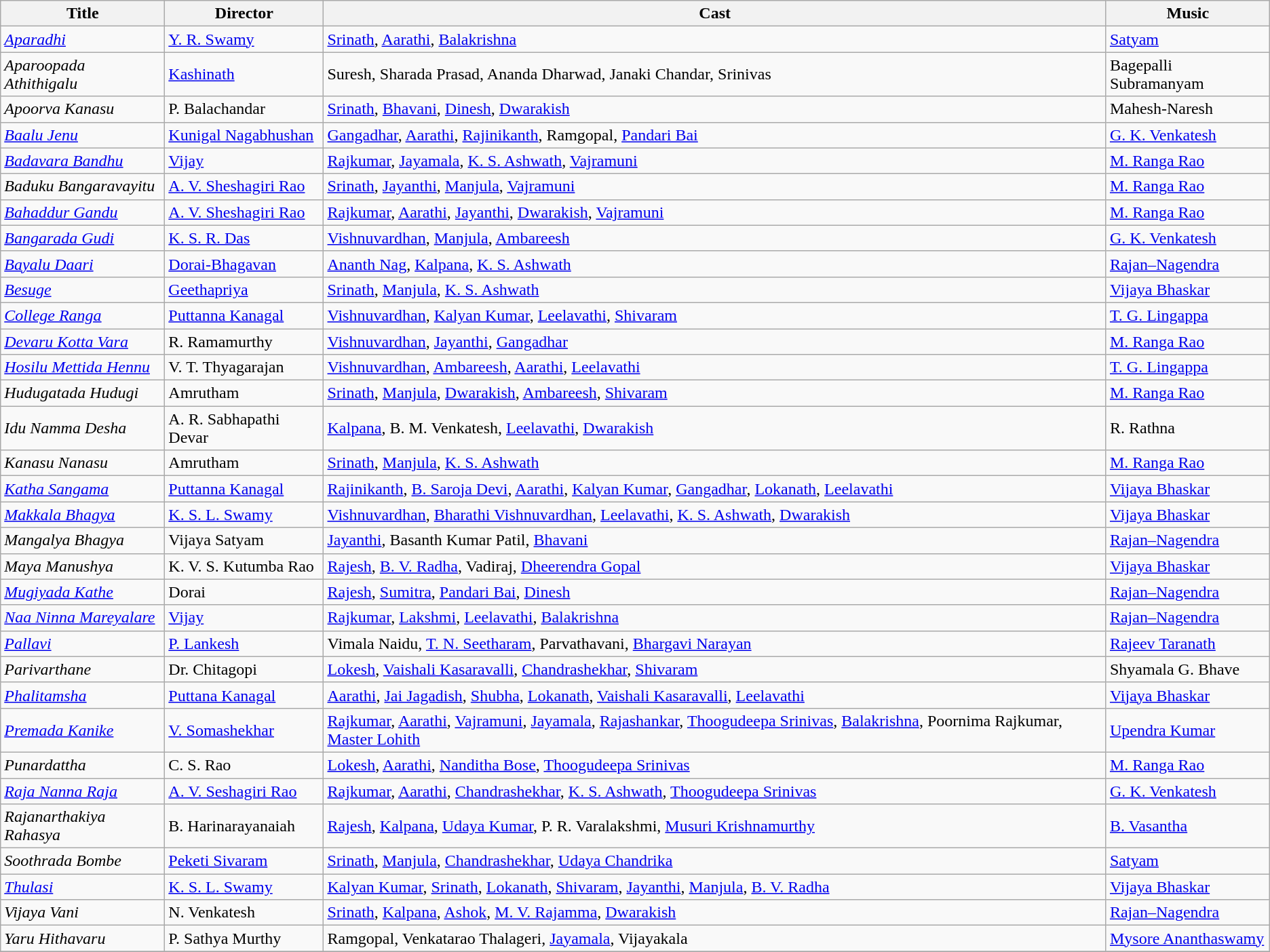<table class="wikitable">
<tr>
<th>Title</th>
<th>Director</th>
<th>Cast</th>
<th>Music</th>
</tr>
<tr>
<td><em><a href='#'>Aparadhi</a></em></td>
<td><a href='#'>Y. R. Swamy</a></td>
<td><a href='#'>Srinath</a>, <a href='#'>Aarathi</a>, <a href='#'>Balakrishna</a></td>
<td><a href='#'>Satyam</a></td>
</tr>
<tr>
<td><em>Aparoopada Athithigalu</em></td>
<td><a href='#'>Kashinath</a></td>
<td>Suresh, Sharada Prasad, Ananda Dharwad, Janaki Chandar, Srinivas</td>
<td>Bagepalli Subramanyam</td>
</tr>
<tr>
<td><em>Apoorva Kanasu</em></td>
<td>P. Balachandar</td>
<td><a href='#'>Srinath</a>, <a href='#'>Bhavani</a>, <a href='#'>Dinesh</a>, <a href='#'>Dwarakish</a></td>
<td>Mahesh-Naresh</td>
</tr>
<tr>
<td><em><a href='#'>Baalu Jenu</a></em></td>
<td><a href='#'>Kunigal Nagabhushan</a></td>
<td><a href='#'>Gangadhar</a>, <a href='#'>Aarathi</a>, <a href='#'>Rajinikanth</a>, Ramgopal, <a href='#'>Pandari Bai</a></td>
<td><a href='#'>G. K. Venkatesh</a></td>
</tr>
<tr>
<td><em><a href='#'>Badavara Bandhu</a></em></td>
<td><a href='#'>Vijay</a></td>
<td><a href='#'>Rajkumar</a>, <a href='#'>Jayamala</a>, <a href='#'>K. S. Ashwath</a>, <a href='#'>Vajramuni</a></td>
<td><a href='#'>M. Ranga Rao</a></td>
</tr>
<tr>
<td><em>Baduku Bangaravayitu</em></td>
<td><a href='#'>A. V. Sheshagiri Rao</a></td>
<td><a href='#'>Srinath</a>, <a href='#'>Jayanthi</a>, <a href='#'>Manjula</a>, <a href='#'>Vajramuni</a></td>
<td><a href='#'>M. Ranga Rao</a></td>
</tr>
<tr>
<td><em><a href='#'>Bahaddur Gandu</a></em></td>
<td><a href='#'>A. V. Sheshagiri Rao</a></td>
<td><a href='#'>Rajkumar</a>, <a href='#'>Aarathi</a>, <a href='#'>Jayanthi</a>, <a href='#'>Dwarakish</a>, <a href='#'>Vajramuni</a></td>
<td><a href='#'>M. Ranga Rao</a></td>
</tr>
<tr>
<td><em><a href='#'>Bangarada Gudi</a></em></td>
<td><a href='#'>K. S. R. Das</a></td>
<td><a href='#'>Vishnuvardhan</a>, <a href='#'>Manjula</a>, <a href='#'>Ambareesh</a></td>
<td><a href='#'>G. K. Venkatesh</a></td>
</tr>
<tr>
<td><em><a href='#'>Bayalu Daari</a></em></td>
<td><a href='#'>Dorai-Bhagavan</a></td>
<td><a href='#'>Ananth Nag</a>, <a href='#'>Kalpana</a>, <a href='#'>K. S. Ashwath</a></td>
<td><a href='#'>Rajan–Nagendra</a></td>
</tr>
<tr>
<td><em><a href='#'>Besuge</a></em></td>
<td><a href='#'>Geethapriya</a></td>
<td><a href='#'>Srinath</a>, <a href='#'>Manjula</a>, <a href='#'>K. S. Ashwath</a></td>
<td><a href='#'>Vijaya Bhaskar</a></td>
</tr>
<tr>
<td><em><a href='#'>College Ranga</a></em></td>
<td><a href='#'>Puttanna Kanagal</a></td>
<td><a href='#'>Vishnuvardhan</a>, <a href='#'>Kalyan Kumar</a>, <a href='#'>Leelavathi</a>, <a href='#'>Shivaram</a></td>
<td><a href='#'>T. G. Lingappa</a></td>
</tr>
<tr>
<td><em><a href='#'>Devaru Kotta Vara</a></em></td>
<td>R. Ramamurthy</td>
<td><a href='#'>Vishnuvardhan</a>, <a href='#'>Jayanthi</a>, <a href='#'>Gangadhar</a></td>
<td><a href='#'>M. Ranga Rao</a></td>
</tr>
<tr>
<td><em><a href='#'>Hosilu Mettida Hennu</a></em></td>
<td>V. T. Thyagarajan</td>
<td><a href='#'>Vishnuvardhan</a>, <a href='#'>Ambareesh</a>, <a href='#'>Aarathi</a>, <a href='#'>Leelavathi</a></td>
<td><a href='#'>T. G. Lingappa</a></td>
</tr>
<tr>
<td><em>Hudugatada Hudugi</em></td>
<td>Amrutham</td>
<td><a href='#'>Srinath</a>, <a href='#'>Manjula</a>, <a href='#'>Dwarakish</a>, <a href='#'>Ambareesh</a>, <a href='#'>Shivaram</a></td>
<td><a href='#'>M. Ranga Rao</a></td>
</tr>
<tr>
<td><em>Idu Namma Desha</em></td>
<td>A. R. Sabhapathi Devar</td>
<td><a href='#'>Kalpana</a>, B. M. Venkatesh, <a href='#'>Leelavathi</a>, <a href='#'>Dwarakish</a></td>
<td>R. Rathna</td>
</tr>
<tr>
<td><em>Kanasu Nanasu</em></td>
<td>Amrutham</td>
<td><a href='#'>Srinath</a>, <a href='#'>Manjula</a>, <a href='#'>K. S. Ashwath</a></td>
<td><a href='#'>M. Ranga Rao</a></td>
</tr>
<tr>
<td><em><a href='#'>Katha Sangama</a></em></td>
<td><a href='#'>Puttanna Kanagal</a></td>
<td><a href='#'>Rajinikanth</a>, <a href='#'>B. Saroja Devi</a>, <a href='#'>Aarathi</a>, <a href='#'>Kalyan Kumar</a>, <a href='#'>Gangadhar</a>, <a href='#'>Lokanath</a>, <a href='#'>Leelavathi</a></td>
<td><a href='#'>Vijaya Bhaskar</a></td>
</tr>
<tr>
<td><em><a href='#'>Makkala Bhagya</a></em></td>
<td><a href='#'>K. S. L. Swamy</a></td>
<td><a href='#'>Vishnuvardhan</a>, <a href='#'>Bharathi Vishnuvardhan</a>, <a href='#'>Leelavathi</a>, <a href='#'>K. S. Ashwath</a>, <a href='#'>Dwarakish</a></td>
<td><a href='#'>Vijaya Bhaskar</a></td>
</tr>
<tr>
<td><em>Mangalya Bhagya</em></td>
<td>Vijaya Satyam</td>
<td><a href='#'>Jayanthi</a>, Basanth Kumar Patil, <a href='#'>Bhavani</a></td>
<td><a href='#'>Rajan–Nagendra</a></td>
</tr>
<tr>
<td><em>Maya Manushya</em></td>
<td>K. V. S. Kutumba Rao</td>
<td><a href='#'>Rajesh</a>, <a href='#'>B. V. Radha</a>, Vadiraj, <a href='#'>Dheerendra Gopal</a></td>
<td><a href='#'>Vijaya Bhaskar</a></td>
</tr>
<tr>
<td><em><a href='#'>Mugiyada Kathe</a></em></td>
<td>Dorai</td>
<td><a href='#'>Rajesh</a>, <a href='#'>Sumitra</a>, <a href='#'>Pandari Bai</a>, <a href='#'>Dinesh</a></td>
<td><a href='#'>Rajan–Nagendra</a></td>
</tr>
<tr>
<td><em><a href='#'>Naa Ninna Mareyalare</a></em></td>
<td><a href='#'>Vijay</a></td>
<td><a href='#'>Rajkumar</a>, <a href='#'>Lakshmi</a>, <a href='#'>Leelavathi</a>, <a href='#'>Balakrishna</a></td>
<td><a href='#'>Rajan–Nagendra</a></td>
</tr>
<tr>
<td><em><a href='#'>Pallavi</a></em></td>
<td><a href='#'>P. Lankesh</a></td>
<td>Vimala Naidu, <a href='#'>T. N. Seetharam</a>, Parvathavani, <a href='#'>Bhargavi Narayan</a></td>
<td><a href='#'>Rajeev Taranath</a></td>
</tr>
<tr>
<td><em>Parivarthane</em></td>
<td>Dr. Chitagopi</td>
<td><a href='#'>Lokesh</a>, <a href='#'>Vaishali Kasaravalli</a>, <a href='#'>Chandrashekhar</a>, <a href='#'>Shivaram</a></td>
<td>Shyamala G. Bhave</td>
</tr>
<tr>
<td><em><a href='#'>Phalitamsha</a></em></td>
<td><a href='#'>Puttana Kanagal</a></td>
<td><a href='#'>Aarathi</a>, <a href='#'>Jai Jagadish</a>, <a href='#'>Shubha</a>, <a href='#'>Lokanath</a>, <a href='#'>Vaishali Kasaravalli</a>, <a href='#'>Leelavathi</a></td>
<td><a href='#'>Vijaya Bhaskar</a></td>
</tr>
<tr>
<td><em><a href='#'>Premada Kanike</a></em></td>
<td><a href='#'>V. Somashekhar</a></td>
<td><a href='#'>Rajkumar</a>, <a href='#'>Aarathi</a>, <a href='#'>Vajramuni</a>, <a href='#'>Jayamala</a>, <a href='#'>Rajashankar</a>, <a href='#'>Thoogudeepa Srinivas</a>, <a href='#'>Balakrishna</a>, Poornima Rajkumar, <a href='#'>Master Lohith</a></td>
<td><a href='#'>Upendra Kumar</a></td>
</tr>
<tr>
<td><em>Punardattha</em></td>
<td>C. S. Rao</td>
<td><a href='#'>Lokesh</a>, <a href='#'>Aarathi</a>, <a href='#'>Nanditha Bose</a>, <a href='#'>Thoogudeepa Srinivas</a></td>
<td><a href='#'>M. Ranga Rao</a></td>
</tr>
<tr>
<td><em><a href='#'>Raja Nanna Raja</a></em></td>
<td><a href='#'>A. V. Seshagiri Rao</a></td>
<td><a href='#'>Rajkumar</a>, <a href='#'>Aarathi</a>, <a href='#'>Chandrashekhar</a>, <a href='#'>K. S. Ashwath</a>, <a href='#'>Thoogudeepa Srinivas</a></td>
<td><a href='#'>G. K. Venkatesh</a></td>
</tr>
<tr>
<td><em>Rajanarthakiya Rahasya</em></td>
<td>B. Harinarayanaiah</td>
<td><a href='#'>Rajesh</a>, <a href='#'>Kalpana</a>, <a href='#'>Udaya Kumar</a>, P. R. Varalakshmi, <a href='#'>Musuri Krishnamurthy</a></td>
<td><a href='#'>B. Vasantha</a></td>
</tr>
<tr>
<td><em>Soothrada Bombe</em></td>
<td><a href='#'>Peketi Sivaram</a></td>
<td><a href='#'>Srinath</a>, <a href='#'>Manjula</a>, <a href='#'>Chandrashekhar</a>, <a href='#'>Udaya Chandrika</a></td>
<td><a href='#'>Satyam</a></td>
</tr>
<tr>
<td><em><a href='#'>Thulasi</a></em></td>
<td><a href='#'>K. S. L. Swamy</a></td>
<td><a href='#'>Kalyan Kumar</a>, <a href='#'>Srinath</a>, <a href='#'>Lokanath</a>, <a href='#'>Shivaram</a>, <a href='#'>Jayanthi</a>, <a href='#'>Manjula</a>, <a href='#'>B. V. Radha</a></td>
<td><a href='#'>Vijaya Bhaskar</a></td>
</tr>
<tr>
<td><em>Vijaya Vani</em></td>
<td>N. Venkatesh</td>
<td><a href='#'>Srinath</a>, <a href='#'>Kalpana</a>, <a href='#'>Ashok</a>, <a href='#'>M. V. Rajamma</a>, <a href='#'>Dwarakish</a></td>
<td><a href='#'>Rajan–Nagendra</a></td>
</tr>
<tr>
<td><em>Yaru Hithavaru</em></td>
<td>P. Sathya Murthy</td>
<td>Ramgopal, Venkatarao Thalageri, <a href='#'>Jayamala</a>, Vijayakala</td>
<td><a href='#'>Mysore Ananthaswamy</a></td>
</tr>
<tr>
</tr>
</table>
